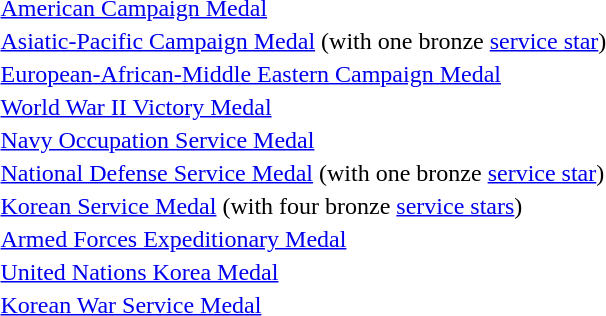<table>
<tr>
<td></td>
<td><a href='#'>American Campaign Medal</a></td>
</tr>
<tr>
<td></td>
<td><a href='#'>Asiatic-Pacific Campaign Medal</a> (with one bronze <a href='#'>service star</a>)</td>
</tr>
<tr>
<td></td>
<td><a href='#'>European-African-Middle Eastern Campaign Medal</a></td>
</tr>
<tr>
<td></td>
<td><a href='#'>World War II Victory Medal</a></td>
</tr>
<tr>
<td></td>
<td><a href='#'>Navy Occupation Service Medal</a></td>
</tr>
<tr>
<td></td>
<td><a href='#'>National Defense Service Medal</a> (with one bronze <a href='#'>service star</a>)</td>
</tr>
<tr>
<td></td>
<td><a href='#'>Korean Service Medal</a> (with four bronze <a href='#'>service stars</a>)</td>
</tr>
<tr>
<td></td>
<td><a href='#'>Armed Forces Expeditionary Medal</a></td>
</tr>
<tr>
<td></td>
<td><a href='#'>United Nations Korea Medal</a></td>
</tr>
<tr>
<td></td>
<td><a href='#'>Korean War Service Medal</a></td>
</tr>
</table>
